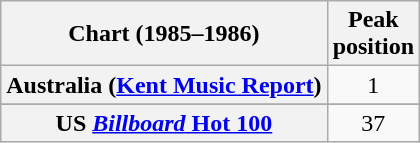<table class="wikitable sortable plainrowheaders" style="text-align:center">
<tr>
<th>Chart (1985–1986)</th>
<th>Peak<br>position</th>
</tr>
<tr>
<th scope="row">Australia (<a href='#'>Kent Music Report</a>)</th>
<td>1</td>
</tr>
<tr>
</tr>
<tr>
<th scope="row">US <a href='#'><em>Billboard</em> Hot 100</a></th>
<td>37</td>
</tr>
</table>
